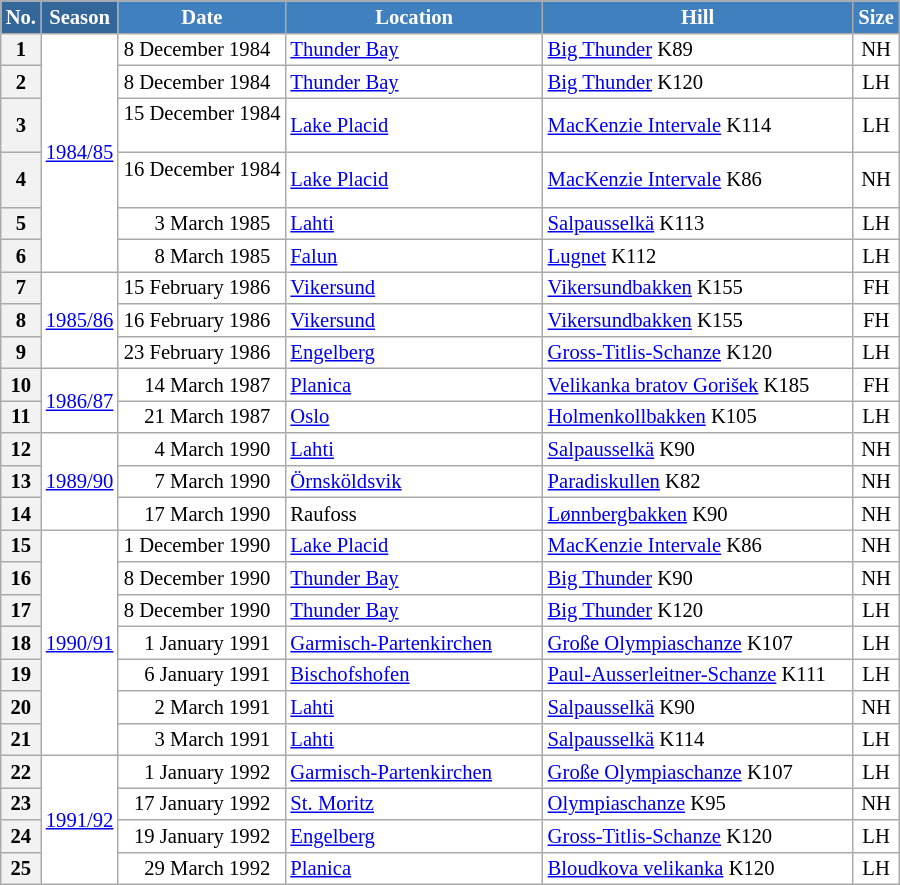<table class="wikitable sortable" style="font-size:86%; line-height:15px; text-align:left; border:grey solid 1px; border-collapse:collapse; background:#ffffff;">
<tr style="background:#efefef;">
<th style="background-color:#369; color:white; width:10px;">No.</th>
<th style="background-color:#369; color:white;  width:30px;">Season</th>
<th style="background-color:#4180be; color:white; width:105px;">Date</th>
<th style="background-color:#4180be; color:white; width:165px;">Location</th>
<th style="background-color:#4180be; color:white; width:200px;">Hill</th>
<th style="background-color:#4180be; color:white; width:25px;">Size</th>
</tr>
<tr>
<th scope=row style="text-align:center;">1</th>
<td align=center rowspan=6><a href='#'>1984/85</a></td>
<td align=right>8 December 1984  </td>
<td> <a href='#'>Thunder Bay</a></td>
<td><a href='#'>Big Thunder</a> K89</td>
<td align=center>NH</td>
</tr>
<tr>
<th scope=row style="text-align:center;">2</th>
<td align=right>8 December 1984  </td>
<td> <a href='#'>Thunder Bay</a></td>
<td><a href='#'>Big Thunder</a> K120</td>
<td align=center>LH</td>
</tr>
<tr>
<th scope=row style="text-align:center;">3</th>
<td align=right>15 December 1984  </td>
<td> <a href='#'>Lake Placid</a></td>
<td><a href='#'>MacKenzie Intervale</a> K114</td>
<td align=center>LH</td>
</tr>
<tr>
<th scope=row style="text-align:center;">4</th>
<td align=right>16 December 1984  </td>
<td> <a href='#'>Lake Placid</a></td>
<td><a href='#'>MacKenzie Intervale</a> K86</td>
<td align=center>NH</td>
</tr>
<tr>
<th scope=row style="text-align:center;">5</th>
<td align=right>3 March 1985  </td>
<td> <a href='#'>Lahti</a></td>
<td><a href='#'>Salpausselkä</a> K113</td>
<td align=center>LH</td>
</tr>
<tr>
<th scope=row style="text-align:center;">6</th>
<td align=right>8 March 1985  </td>
<td> <a href='#'>Falun</a></td>
<td><a href='#'>Lugnet</a> K112</td>
<td align=center>LH</td>
</tr>
<tr>
<th scope=row style="text-align:center;">7</th>
<td align=center rowspan=3><a href='#'>1985/86</a></td>
<td align=right>15 February 1986  </td>
<td> <a href='#'>Vikersund</a></td>
<td><a href='#'>Vikersundbakken</a> K155</td>
<td align=center>FH</td>
</tr>
<tr>
<th scope=row style="text-align:center;">8</th>
<td align=right>16 February 1986  </td>
<td> <a href='#'>Vikersund</a></td>
<td><a href='#'>Vikersundbakken</a> K155</td>
<td align=center>FH</td>
</tr>
<tr>
<th scope=row style="text-align:center;">9</th>
<td align=right>23 February 1986  </td>
<td> <a href='#'>Engelberg</a></td>
<td><a href='#'>Gross-Titlis-Schanze</a> K120</td>
<td align=center>LH</td>
</tr>
<tr>
<th scope=row style="text-align:center;">10</th>
<td align=center rowspan=2><a href='#'>1986/87</a></td>
<td align=right>14 March 1987  </td>
<td> <a href='#'>Planica</a></td>
<td><a href='#'>Velikanka bratov Gorišek</a> K185</td>
<td align=center>FH</td>
</tr>
<tr>
<th scope=row style="text-align:center;">11</th>
<td align=right>21 March 1987  </td>
<td> <a href='#'>Oslo</a></td>
<td><a href='#'>Holmenkollbakken</a> K105</td>
<td align=center>LH</td>
</tr>
<tr>
<th scope=row style="text-align:center;">12</th>
<td align=center rowspan=3><a href='#'>1989/90</a></td>
<td align=right>4 March 1990  </td>
<td> <a href='#'>Lahti</a></td>
<td><a href='#'>Salpausselkä</a> K90</td>
<td align=center>NH</td>
</tr>
<tr>
<th scope=row style="text-align:center;">13</th>
<td align=right>7 March 1990  </td>
<td> <a href='#'>Örnsköldsvik</a></td>
<td><a href='#'>Paradiskullen</a> K82</td>
<td align=center>NH</td>
</tr>
<tr>
<th scope=row style="text-align:center;">14</th>
<td align=right>17 March 1990  </td>
<td> Raufoss</td>
<td><a href='#'>Lønnbergbakken</a> K90</td>
<td align=center>NH</td>
</tr>
<tr>
<th scope=row style="text-align:center;">15</th>
<td align=center rowspan=7><a href='#'>1990/91</a></td>
<td align=right>1 December 1990  </td>
<td> <a href='#'>Lake Placid</a></td>
<td><a href='#'>MacKenzie Intervale</a> K86</td>
<td align=center>NH</td>
</tr>
<tr>
<th scope=row style="text-align:center;">16</th>
<td align=right>8 December 1990  </td>
<td> <a href='#'>Thunder Bay</a></td>
<td><a href='#'>Big Thunder</a> K90</td>
<td align=center>NH</td>
</tr>
<tr>
<th scope=row style="text-align:center;">17</th>
<td align=right>8 December 1990  </td>
<td> <a href='#'>Thunder Bay</a></td>
<td><a href='#'>Big Thunder</a> K120</td>
<td align=center>LH</td>
</tr>
<tr>
<th scope=row style="text-align:center;">18</th>
<td align=right>1 January 1991  </td>
<td> <a href='#'>Garmisch-Partenkirchen</a></td>
<td><a href='#'>Große Olympiaschanze</a> K107</td>
<td align=center>LH</td>
</tr>
<tr>
<th scope=row style="text-align:center;">19</th>
<td align=right>6 January 1991  </td>
<td> <a href='#'>Bischofshofen</a></td>
<td><a href='#'>Paul-Ausserleitner-Schanze</a> K111</td>
<td align=center>LH</td>
</tr>
<tr>
<th scope=row style="text-align:center;">20</th>
<td align=right>2 March 1991  </td>
<td> <a href='#'>Lahti</a></td>
<td><a href='#'>Salpausselkä</a> K90</td>
<td align=center>NH</td>
</tr>
<tr>
<th scope=row style="text-align:center;">21</th>
<td align=right>3 March 1991  </td>
<td> <a href='#'>Lahti</a></td>
<td><a href='#'>Salpausselkä</a> K114</td>
<td align=center>LH</td>
</tr>
<tr>
<th scope=row style="text-align:center;">22</th>
<td align=center rowspan=4><a href='#'>1991/92</a></td>
<td align=right>1 January 1992  </td>
<td> <a href='#'>Garmisch-Partenkirchen</a></td>
<td><a href='#'>Große Olympiaschanze</a> K107</td>
<td align=center>LH</td>
</tr>
<tr>
<th scope=row style="text-align:center;">23</th>
<td align=right>17 January 1992  </td>
<td> <a href='#'>St. Moritz</a></td>
<td><a href='#'>Olympiaschanze</a> K95</td>
<td align=center>NH</td>
</tr>
<tr>
<th scope=row style="text-align:center;">24</th>
<td align=right>19 January 1992  </td>
<td> <a href='#'>Engelberg</a></td>
<td><a href='#'>Gross-Titlis-Schanze</a> K120</td>
<td align=center>LH</td>
</tr>
<tr>
<th scope=row style="text-align:center;">25</th>
<td align=right>29 March 1992  </td>
<td> <a href='#'>Planica</a></td>
<td><a href='#'>Bloudkova velikanka</a> K120</td>
<td align=center>LH</td>
</tr>
</table>
